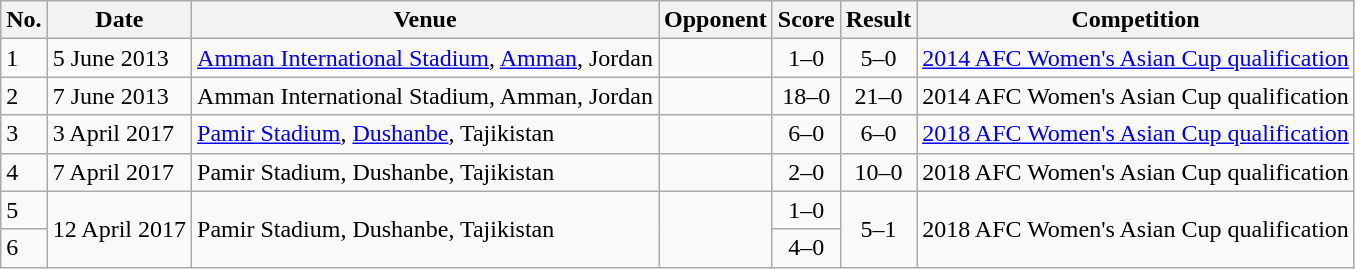<table class="wikitable">
<tr>
<th>No.</th>
<th>Date</th>
<th>Venue</th>
<th>Opponent</th>
<th>Score</th>
<th>Result</th>
<th>Competition</th>
</tr>
<tr>
<td>1</td>
<td>5 June 2013</td>
<td><a href='#'>Amman International Stadium</a>, <a href='#'>Amman</a>, Jordan</td>
<td></td>
<td align=center>1–0</td>
<td align="center">5–0</td>
<td><a href='#'>2014 AFC Women's Asian Cup qualification</a></td>
</tr>
<tr>
<td>2</td>
<td>7 June 2013</td>
<td>Amman International Stadium, Amman, Jordan</td>
<td></td>
<td align="center">18–0</td>
<td align="center">21–0</td>
<td>2014 AFC Women's Asian Cup qualification</td>
</tr>
<tr>
<td>3</td>
<td>3 April 2017</td>
<td><a href='#'>Pamir Stadium</a>, <a href='#'>Dushanbe</a>, Tajikistan</td>
<td></td>
<td align=center>6–0</td>
<td align="center">6–0</td>
<td><a href='#'>2018 AFC Women's Asian Cup qualification</a></td>
</tr>
<tr>
<td>4</td>
<td>7 April 2017</td>
<td>Pamir Stadium, Dushanbe, Tajikistan</td>
<td></td>
<td align=center>2–0</td>
<td align="center">10–0</td>
<td>2018 AFC Women's Asian Cup qualification</td>
</tr>
<tr>
<td>5</td>
<td rowspan=2>12 April 2017</td>
<td rowspan="2">Pamir Stadium, Dushanbe, Tajikistan</td>
<td rowspan="2"></td>
<td align=center>1–0</td>
<td rowspan="2" align="center">5–1</td>
<td rowspan="2">2018 AFC Women's Asian Cup qualification</td>
</tr>
<tr>
<td>6</td>
<td align=center>4–0</td>
</tr>
</table>
